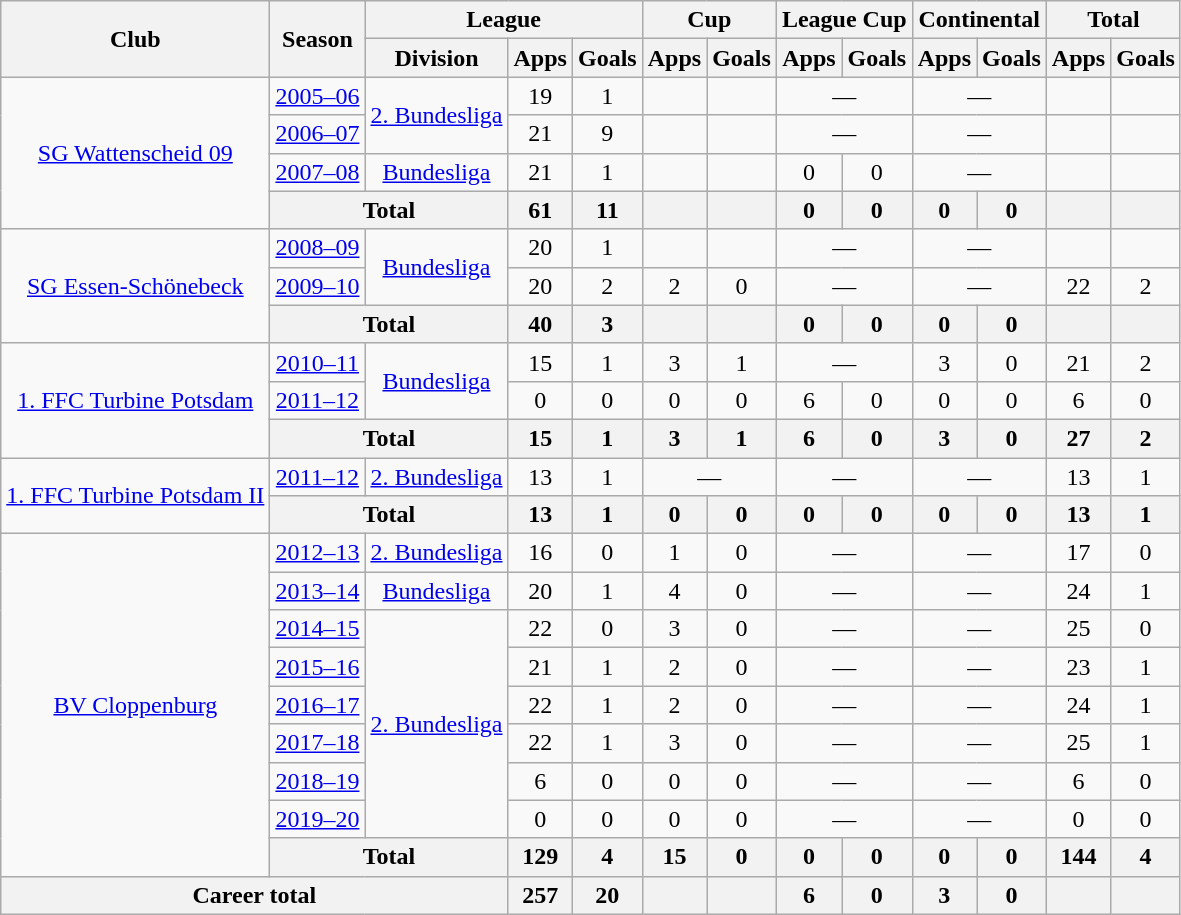<table class="wikitable" style="text-align:center">
<tr>
<th rowspan="2">Club</th>
<th rowspan="2">Season</th>
<th colspan="3">League</th>
<th colspan="2">Cup</th>
<th colspan="2">League Cup</th>
<th colspan="2">Continental</th>
<th colspan="2">Total</th>
</tr>
<tr>
<th>Division</th>
<th>Apps</th>
<th>Goals</th>
<th>Apps</th>
<th>Goals</th>
<th>Apps</th>
<th>Goals</th>
<th>Apps</th>
<th>Goals</th>
<th>Apps</th>
<th>Goals</th>
</tr>
<tr>
<td rowspan="4"><a href='#'>SG Wattenscheid 09</a></td>
<td><a href='#'>2005–06</a></td>
<td rowspan="2"><a href='#'>2. Bundesliga</a></td>
<td>19</td>
<td>1</td>
<td></td>
<td></td>
<td colspan="2">—</td>
<td colspan="2">—</td>
<td></td>
<td></td>
</tr>
<tr>
<td><a href='#'>2006–07</a></td>
<td>21</td>
<td>9</td>
<td></td>
<td></td>
<td colspan="2">—</td>
<td colspan="2">—</td>
<td></td>
<td></td>
</tr>
<tr>
<td><a href='#'>2007–08</a></td>
<td><a href='#'>Bundesliga</a></td>
<td>21</td>
<td>1</td>
<td></td>
<td></td>
<td>0</td>
<td>0</td>
<td colspan="2">—</td>
<td></td>
<td></td>
</tr>
<tr>
<th colspan=2>Total</th>
<th>61</th>
<th>11</th>
<th></th>
<th></th>
<th>0</th>
<th>0</th>
<th>0</th>
<th>0</th>
<th></th>
<th></th>
</tr>
<tr>
<td rowspan="3"><a href='#'>SG Essen-Schönebeck</a></td>
<td><a href='#'>2008–09</a></td>
<td rowspan="2"><a href='#'>Bundesliga</a></td>
<td>20</td>
<td>1</td>
<td></td>
<td></td>
<td colspan="2">—</td>
<td colspan="2">—</td>
<td></td>
<td></td>
</tr>
<tr>
<td><a href='#'>2009–10</a></td>
<td>20</td>
<td>2</td>
<td>2</td>
<td>0</td>
<td colspan="2">—</td>
<td colspan="2">—</td>
<td>22</td>
<td>2</td>
</tr>
<tr>
<th colspan=2>Total</th>
<th>40</th>
<th>3</th>
<th></th>
<th></th>
<th>0</th>
<th>0</th>
<th>0</th>
<th>0</th>
<th></th>
<th></th>
</tr>
<tr>
<td rowspan="3"><a href='#'>1. FFC Turbine Potsdam</a></td>
<td><a href='#'>2010–11</a></td>
<td rowspan="2"><a href='#'>Bundesliga</a></td>
<td>15</td>
<td>1</td>
<td>3</td>
<td>1</td>
<td colspan="2">—</td>
<td>3</td>
<td>0</td>
<td>21</td>
<td>2</td>
</tr>
<tr>
<td><a href='#'>2011–12</a></td>
<td>0</td>
<td>0</td>
<td>0</td>
<td>0</td>
<td>6</td>
<td>0</td>
<td>0</td>
<td>0</td>
<td>6</td>
<td>0</td>
</tr>
<tr>
<th colspan=2>Total</th>
<th>15</th>
<th>1</th>
<th>3</th>
<th>1</th>
<th>6</th>
<th>0</th>
<th>3</th>
<th>0</th>
<th>27</th>
<th>2</th>
</tr>
<tr>
<td rowspan="2"><a href='#'>1. FFC Turbine Potsdam II</a></td>
<td><a href='#'>2011–12</a></td>
<td><a href='#'>2. Bundesliga</a></td>
<td>13</td>
<td>1</td>
<td colspan="2">—</td>
<td colspan="2">—</td>
<td colspan="2">—</td>
<td>13</td>
<td>1</td>
</tr>
<tr>
<th colspan=2>Total</th>
<th>13</th>
<th>1</th>
<th>0</th>
<th>0</th>
<th>0</th>
<th>0</th>
<th>0</th>
<th>0</th>
<th>13</th>
<th>1</th>
</tr>
<tr>
<td rowspan="9"><a href='#'>BV Cloppenburg</a></td>
<td><a href='#'>2012–13</a></td>
<td><a href='#'>2. Bundesliga</a></td>
<td>16</td>
<td>0</td>
<td>1</td>
<td>0</td>
<td colspan="2">—</td>
<td colspan="2">—</td>
<td>17</td>
<td>0</td>
</tr>
<tr>
<td><a href='#'>2013–14</a></td>
<td><a href='#'>Bundesliga</a></td>
<td>20</td>
<td>1</td>
<td>4</td>
<td>0</td>
<td colspan="2">—</td>
<td colspan="2">—</td>
<td>24</td>
<td>1</td>
</tr>
<tr>
<td><a href='#'>2014–15</a></td>
<td rowspan="6"><a href='#'>2. Bundesliga</a></td>
<td>22</td>
<td>0</td>
<td>3</td>
<td>0</td>
<td colspan="2">—</td>
<td colspan="2">—</td>
<td>25</td>
<td>0</td>
</tr>
<tr>
<td><a href='#'>2015–16</a></td>
<td>21</td>
<td>1</td>
<td>2</td>
<td>0</td>
<td colspan="2">—</td>
<td colspan="2">—</td>
<td>23</td>
<td>1</td>
</tr>
<tr>
<td><a href='#'>2016–17</a></td>
<td>22</td>
<td>1</td>
<td>2</td>
<td>0</td>
<td colspan="2">—</td>
<td colspan="2">—</td>
<td>24</td>
<td>1</td>
</tr>
<tr>
<td><a href='#'>2017–18</a></td>
<td>22</td>
<td>1</td>
<td>3</td>
<td>0</td>
<td colspan="2">—</td>
<td colspan="2">—</td>
<td>25</td>
<td>1</td>
</tr>
<tr>
<td><a href='#'>2018–19</a></td>
<td>6</td>
<td>0</td>
<td>0</td>
<td>0</td>
<td colspan="2">—</td>
<td colspan="2">—</td>
<td>6</td>
<td>0</td>
</tr>
<tr>
<td><a href='#'>2019–20</a></td>
<td>0</td>
<td>0</td>
<td>0</td>
<td>0</td>
<td colspan="2">—</td>
<td colspan="2">—</td>
<td>0</td>
<td>0</td>
</tr>
<tr>
<th colspan=2>Total</th>
<th>129</th>
<th>4</th>
<th>15</th>
<th>0</th>
<th>0</th>
<th>0</th>
<th>0</th>
<th>0</th>
<th>144</th>
<th>4</th>
</tr>
<tr>
<th colspan=3>Career total</th>
<th>257</th>
<th>20</th>
<th></th>
<th></th>
<th>6</th>
<th>0</th>
<th>3</th>
<th>0</th>
<th></th>
<th></th>
</tr>
</table>
